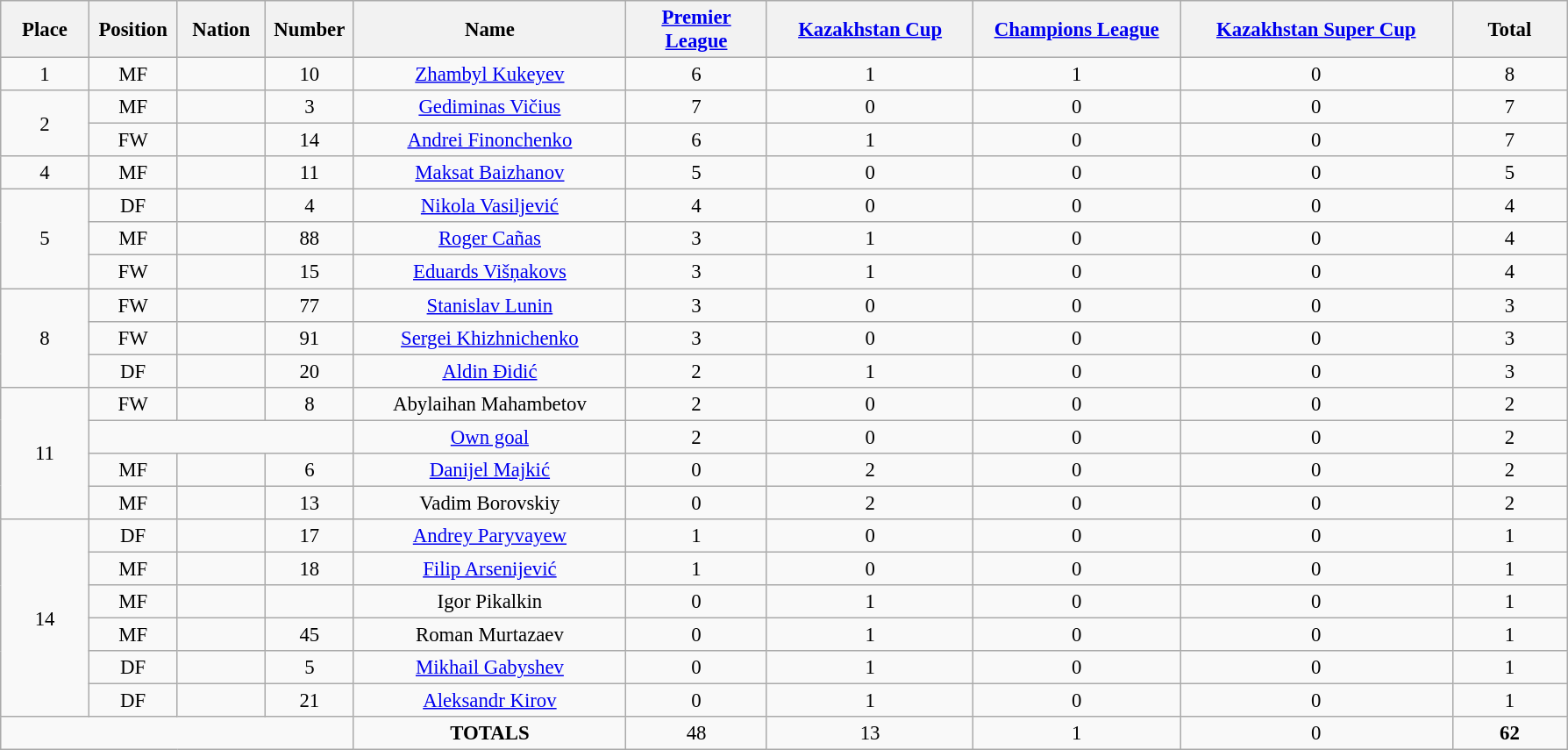<table class="wikitable" style="font-size: 95%; text-align: center;">
<tr>
<th width=60>Place</th>
<th width=60>Position</th>
<th width=60>Nation</th>
<th width=60>Number</th>
<th width=200>Name</th>
<th width=100><a href='#'>Premier League</a></th>
<th width=150><a href='#'>Kazakhstan Cup</a></th>
<th width=150><a href='#'>Champions League</a></th>
<th width=200><a href='#'>Kazakhstan Super Cup</a></th>
<th width=80><strong>Total</strong></th>
</tr>
<tr>
<td>1</td>
<td>MF</td>
<td></td>
<td>10</td>
<td><a href='#'>Zhambyl Kukeyev</a></td>
<td>6</td>
<td>1</td>
<td>1</td>
<td>0</td>
<td>8</td>
</tr>
<tr>
<td rowspan="2">2</td>
<td>MF</td>
<td></td>
<td>3</td>
<td><a href='#'>Gediminas Vičius</a></td>
<td>7</td>
<td>0</td>
<td>0</td>
<td>0</td>
<td>7</td>
</tr>
<tr>
<td>FW</td>
<td></td>
<td>14</td>
<td><a href='#'>Andrei Finonchenko</a></td>
<td>6</td>
<td>1</td>
<td>0</td>
<td>0</td>
<td>7</td>
</tr>
<tr>
<td>4</td>
<td>MF</td>
<td></td>
<td>11</td>
<td><a href='#'>Maksat Baizhanov</a></td>
<td>5</td>
<td>0</td>
<td>0</td>
<td>0</td>
<td>5</td>
</tr>
<tr>
<td rowspan="3">5</td>
<td>DF</td>
<td></td>
<td>4</td>
<td><a href='#'>Nikola Vasiljević</a></td>
<td>4</td>
<td>0</td>
<td>0</td>
<td>0</td>
<td>4</td>
</tr>
<tr>
<td>MF</td>
<td></td>
<td>88</td>
<td><a href='#'>Roger Cañas</a></td>
<td>3</td>
<td>1</td>
<td>0</td>
<td>0</td>
<td>4</td>
</tr>
<tr>
<td>FW</td>
<td></td>
<td>15</td>
<td><a href='#'>Eduards Višņakovs</a></td>
<td>3</td>
<td>1</td>
<td>0</td>
<td>0</td>
<td>4</td>
</tr>
<tr>
<td rowspan="3">8</td>
<td>FW</td>
<td></td>
<td>77</td>
<td><a href='#'>Stanislav Lunin</a></td>
<td>3</td>
<td>0</td>
<td>0</td>
<td>0</td>
<td>3</td>
</tr>
<tr>
<td>FW</td>
<td></td>
<td>91</td>
<td><a href='#'>Sergei Khizhnichenko</a></td>
<td>3</td>
<td>0</td>
<td>0</td>
<td>0</td>
<td>3</td>
</tr>
<tr>
<td>DF</td>
<td></td>
<td>20</td>
<td><a href='#'>Aldin Đidić</a></td>
<td>2</td>
<td>1</td>
<td>0</td>
<td>0</td>
<td>3</td>
</tr>
<tr>
<td rowspan="4">11</td>
<td>FW</td>
<td></td>
<td>8</td>
<td>Abylaihan Mahambetov</td>
<td>2</td>
<td>0</td>
<td>0</td>
<td>0</td>
<td>2</td>
</tr>
<tr>
<td colspan="3"></td>
<td><a href='#'>Own goal</a></td>
<td>2</td>
<td>0</td>
<td>0</td>
<td>0</td>
<td>2</td>
</tr>
<tr>
<td>MF</td>
<td></td>
<td>6</td>
<td><a href='#'>Danijel Majkić</a></td>
<td>0</td>
<td>2</td>
<td>0</td>
<td>0</td>
<td>2</td>
</tr>
<tr>
<td>MF</td>
<td></td>
<td>13</td>
<td>Vadim Borovskiy</td>
<td>0</td>
<td>2</td>
<td>0</td>
<td>0</td>
<td>2</td>
</tr>
<tr>
<td rowspan="6">14</td>
<td>DF</td>
<td></td>
<td>17</td>
<td><a href='#'>Andrey Paryvayew</a></td>
<td>1</td>
<td>0</td>
<td>0</td>
<td>0</td>
<td>1</td>
</tr>
<tr>
<td>MF</td>
<td></td>
<td>18</td>
<td><a href='#'>Filip Arsenijević</a></td>
<td>1</td>
<td>0</td>
<td>0</td>
<td>0</td>
<td>1</td>
</tr>
<tr>
<td>MF</td>
<td></td>
<td></td>
<td>Igor Pikalkin</td>
<td>0</td>
<td>1</td>
<td>0</td>
<td>0</td>
<td>1</td>
</tr>
<tr>
<td>MF</td>
<td></td>
<td>45</td>
<td>Roman Murtazaev</td>
<td>0</td>
<td>1</td>
<td>0</td>
<td>0</td>
<td>1</td>
</tr>
<tr>
<td>DF</td>
<td></td>
<td>5</td>
<td><a href='#'>Mikhail Gabyshev</a></td>
<td>0</td>
<td>1</td>
<td>0</td>
<td>0</td>
<td>1</td>
</tr>
<tr>
<td>DF</td>
<td></td>
<td>21</td>
<td><a href='#'>Aleksandr Kirov</a></td>
<td>0</td>
<td>1</td>
<td>0</td>
<td>0</td>
<td>1</td>
</tr>
<tr>
<td colspan="4"></td>
<td><strong>TOTALS</strong></td>
<td>48</td>
<td>13</td>
<td>1</td>
<td>0</td>
<td><strong>62</strong></td>
</tr>
</table>
